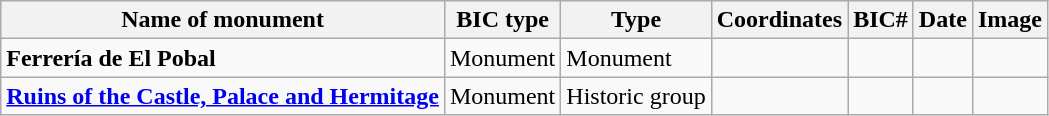<table class="wikitable">
<tr>
<th>Name of monument</th>
<th>BIC type</th>
<th>Type</th>
<th>Coordinates</th>
<th>BIC#</th>
<th>Date</th>
<th>Image</th>
</tr>
<tr>
<td><strong>Ferrería de El Pobal</strong></td>
<td>Monument</td>
<td>Monument</td>
<td></td>
<td></td>
<td></td>
<td></td>
</tr>
<tr>
<td><strong><a href='#'>Ruins of the Castle, Palace and Hermitage</a></strong></td>
<td>Monument</td>
<td>Historic group</td>
<td></td>
<td></td>
<td></td>
<td></td>
</tr>
</table>
